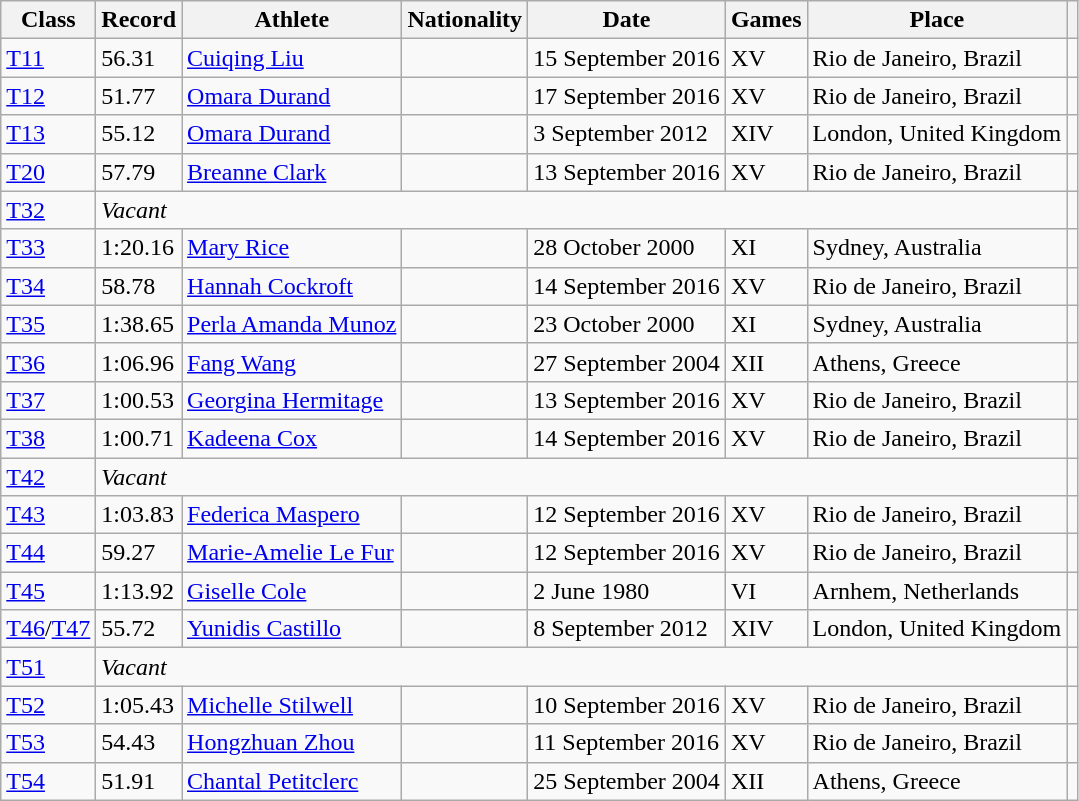<table class="wikitable">
<tr>
<th>Class</th>
<th>Record</th>
<th>Athlete</th>
<th>Nationality</th>
<th>Date</th>
<th>Games</th>
<th>Place</th>
<th></th>
</tr>
<tr>
<td><a href='#'>T11</a></td>
<td>56.31</td>
<td><a href='#'>Cuiqing Liu</a></td>
<td></td>
<td>15 September 2016</td>
<td>XV</td>
<td> Rio de Janeiro, Brazil</td>
<td></td>
</tr>
<tr>
<td><a href='#'>T12</a></td>
<td>51.77</td>
<td><a href='#'>Omara Durand</a></td>
<td></td>
<td>17 September 2016</td>
<td>XV</td>
<td> Rio de Janeiro, Brazil</td>
<td></td>
</tr>
<tr>
<td><a href='#'>T13</a></td>
<td>55.12</td>
<td><a href='#'>Omara Durand</a></td>
<td></td>
<td>3 September 2012</td>
<td>XIV</td>
<td> London, United Kingdom</td>
<td></td>
</tr>
<tr>
<td><a href='#'>T20</a></td>
<td>57.79</td>
<td><a href='#'>Breanne Clark</a></td>
<td></td>
<td>13 September 2016</td>
<td>XV</td>
<td> Rio de Janeiro, Brazil</td>
<td></td>
</tr>
<tr>
<td><a href='#'>T32</a></td>
<td colspan="6"><em>Vacant</em></td>
<td></td>
</tr>
<tr>
<td><a href='#'>T33</a></td>
<td>1:20.16</td>
<td><a href='#'>Mary Rice</a></td>
<td></td>
<td>28 October 2000</td>
<td>XI</td>
<td> Sydney, Australia</td>
<td></td>
</tr>
<tr>
<td><a href='#'>T34</a></td>
<td>58.78</td>
<td><a href='#'>Hannah Cockroft</a></td>
<td></td>
<td>14 September 2016</td>
<td>XV</td>
<td> Rio de Janeiro, Brazil</td>
<td></td>
</tr>
<tr>
<td><a href='#'>T35</a></td>
<td>1:38.65</td>
<td><a href='#'>Perla Amanda Munoz</a></td>
<td></td>
<td>23 October 2000</td>
<td>XI</td>
<td> Sydney, Australia</td>
<td></td>
</tr>
<tr>
<td><a href='#'>T36</a></td>
<td>1:06.96</td>
<td><a href='#'>Fang Wang</a></td>
<td></td>
<td>27 September 2004</td>
<td>XII</td>
<td> Athens, Greece</td>
<td></td>
</tr>
<tr>
<td><a href='#'>T37</a></td>
<td>1:00.53</td>
<td><a href='#'>Georgina Hermitage</a></td>
<td></td>
<td>13 September 2016</td>
<td>XV</td>
<td> Rio de Janeiro, Brazil</td>
<td></td>
</tr>
<tr>
<td><a href='#'>T38</a></td>
<td>1:00.71</td>
<td><a href='#'>Kadeena Cox</a></td>
<td></td>
<td>14 September 2016</td>
<td>XV</td>
<td> Rio de Janeiro, Brazil</td>
<td></td>
</tr>
<tr>
<td><a href='#'>T42</a></td>
<td colspan="6"><em>Vacant</em></td>
<td></td>
</tr>
<tr>
<td><a href='#'>T43</a></td>
<td>1:03.83</td>
<td><a href='#'>Federica Maspero</a></td>
<td></td>
<td>12 September 2016</td>
<td>XV</td>
<td> Rio de Janeiro, Brazil</td>
<td></td>
</tr>
<tr>
<td><a href='#'>T44</a></td>
<td>59.27</td>
<td><a href='#'>Marie-Amelie Le Fur</a></td>
<td></td>
<td>12 September 2016</td>
<td>XV</td>
<td> Rio de Janeiro, Brazil</td>
<td></td>
</tr>
<tr>
<td><a href='#'>T45</a></td>
<td>1:13.92</td>
<td><a href='#'>Giselle Cole</a></td>
<td></td>
<td>2 June 1980</td>
<td>VI</td>
<td> Arnhem, Netherlands</td>
<td></td>
</tr>
<tr>
<td><a href='#'>T46</a>/<a href='#'>T47</a></td>
<td>55.72</td>
<td><a href='#'>Yunidis Castillo</a></td>
<td></td>
<td>8 September 2012</td>
<td>XIV</td>
<td> London, United Kingdom</td>
<td></td>
</tr>
<tr>
<td><a href='#'>T51</a></td>
<td colspan="6"><em>Vacant</em></td>
<td></td>
</tr>
<tr>
<td><a href='#'>T52</a></td>
<td>1:05.43</td>
<td><a href='#'>Michelle Stilwell</a></td>
<td></td>
<td>10 September 2016</td>
<td>XV</td>
<td> Rio de Janeiro, Brazil</td>
<td></td>
</tr>
<tr>
<td><a href='#'>T53</a></td>
<td>54.43</td>
<td><a href='#'>Hongzhuan Zhou</a></td>
<td></td>
<td>11 September 2016</td>
<td>XV</td>
<td> Rio de Janeiro, Brazil</td>
<td></td>
</tr>
<tr>
<td><a href='#'>T54</a></td>
<td>51.91</td>
<td><a href='#'>Chantal Petitclerc</a></td>
<td></td>
<td>25 September 2004</td>
<td>XII</td>
<td> Athens, Greece</td>
<td></td>
</tr>
</table>
